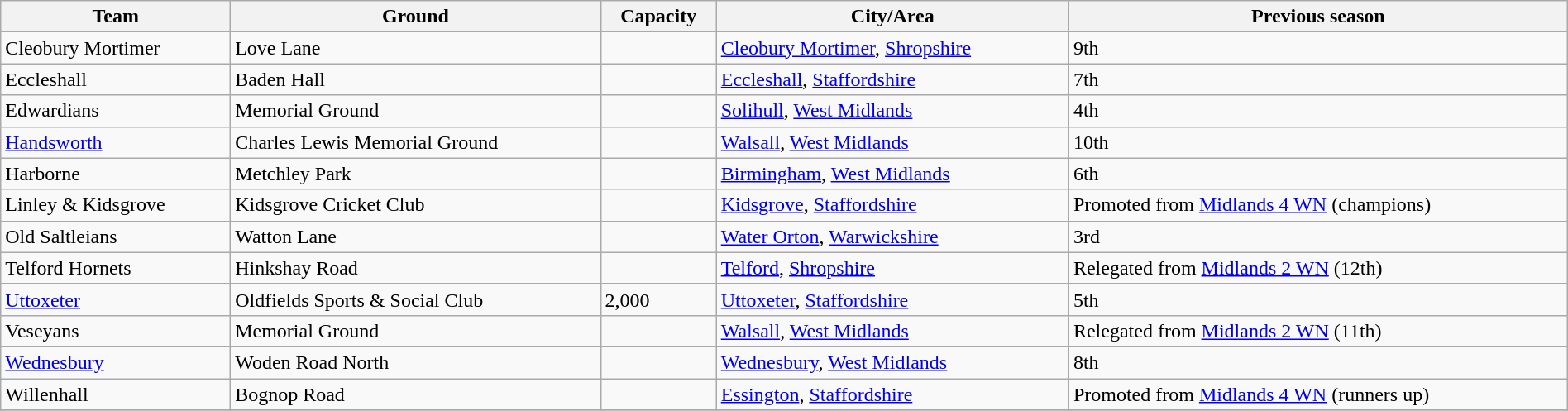<table class="wikitable sortable" width=100%>
<tr>
<th>Team</th>
<th>Ground</th>
<th>Capacity</th>
<th>City/Area</th>
<th>Previous season</th>
</tr>
<tr>
<td>Cleobury Mortimer</td>
<td>Love Lane</td>
<td></td>
<td><a href='#'>Cleobury Mortimer</a>, <a href='#'>Shropshire</a></td>
<td>9th</td>
</tr>
<tr>
<td>Eccleshall</td>
<td>Baden Hall</td>
<td></td>
<td><a href='#'>Eccleshall</a>, <a href='#'>Staffordshire</a></td>
<td>7th</td>
</tr>
<tr>
<td>Edwardians</td>
<td>Memorial Ground</td>
<td></td>
<td><a href='#'>Solihull</a>, <a href='#'>West Midlands</a></td>
<td>4th</td>
</tr>
<tr>
<td><a href='#'>Handsworth</a></td>
<td>Charles Lewis Memorial Ground</td>
<td></td>
<td><a href='#'>Walsall</a>, <a href='#'>West Midlands</a></td>
<td>10th</td>
</tr>
<tr>
<td>Harborne</td>
<td>Metchley Park</td>
<td></td>
<td><a href='#'>Birmingham</a>, <a href='#'>West Midlands</a></td>
<td>6th</td>
</tr>
<tr>
<td>Linley & Kidsgrove</td>
<td>Kidsgrove Cricket Club</td>
<td></td>
<td><a href='#'>Kidsgrove</a>, <a href='#'>Staffordshire</a></td>
<td>Promoted from <a href='#'>Midlands 4 WN</a> (champions)</td>
</tr>
<tr>
<td>Old Saltleians</td>
<td>Watton Lane</td>
<td></td>
<td><a href='#'>Water Orton</a>, <a href='#'>Warwickshire</a></td>
<td>3rd</td>
</tr>
<tr>
<td>Telford Hornets</td>
<td>Hinkshay Road</td>
<td></td>
<td><a href='#'>Telford</a>, <a href='#'>Shropshire</a></td>
<td>Relegated from <a href='#'>Midlands 2 WN</a> (12th)</td>
</tr>
<tr>
<td><a href='#'>Uttoxeter</a></td>
<td>Oldfields Sports & Social Club</td>
<td>2,000</td>
<td><a href='#'>Uttoxeter</a>, <a href='#'>Staffordshire</a></td>
<td>5th</td>
</tr>
<tr>
<td>Veseyans</td>
<td>Memorial Ground</td>
<td></td>
<td><a href='#'>Walsall</a>, <a href='#'>West Midlands</a></td>
<td>Relegated from <a href='#'>Midlands 2 WN</a> (11th)</td>
</tr>
<tr>
<td><a href='#'>Wednesbury</a></td>
<td>Woden Road North</td>
<td></td>
<td><a href='#'>Wednesbury</a>, <a href='#'>West Midlands</a></td>
<td>8th</td>
</tr>
<tr>
<td>Willenhall</td>
<td>Bognop Road</td>
<td></td>
<td><a href='#'>Essington</a>, <a href='#'>Staffordshire</a></td>
<td>Promoted from <a href='#'>Midlands 4 WN</a> (runners up)</td>
</tr>
<tr>
</tr>
</table>
